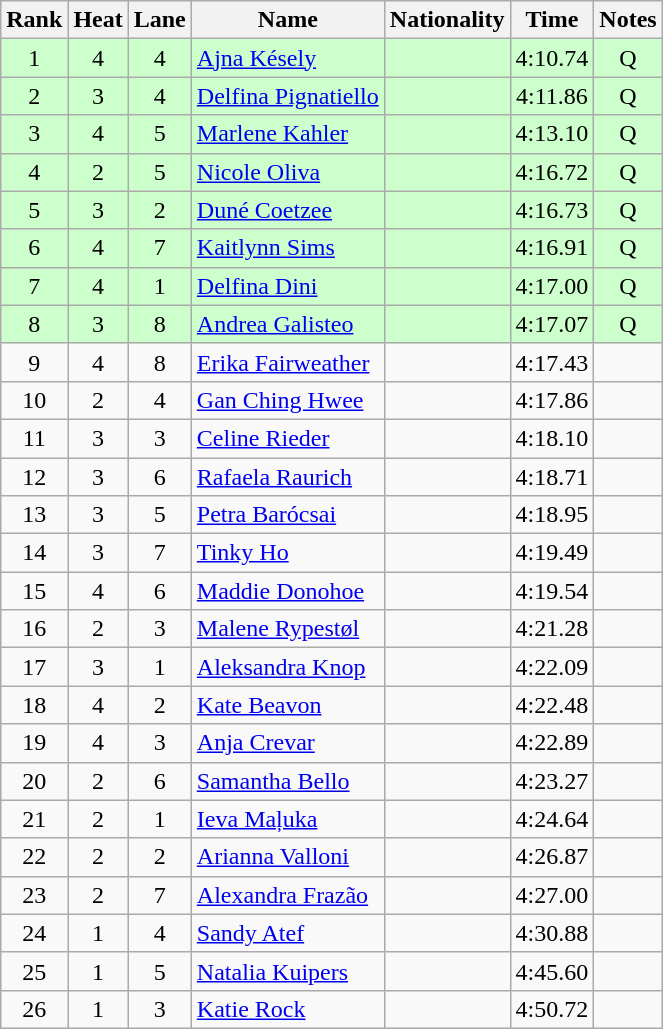<table class="wikitable sortable" style="text-align:center">
<tr>
<th>Rank</th>
<th>Heat</th>
<th>Lane</th>
<th>Name</th>
<th>Nationality</th>
<th>Time</th>
<th>Notes</th>
</tr>
<tr bgcolor=ccffcc>
<td>1</td>
<td>4</td>
<td>4</td>
<td align=left><a href='#'>Ajna Késely</a></td>
<td align=left></td>
<td>4:10.74</td>
<td>Q</td>
</tr>
<tr bgcolor=ccffcc>
<td>2</td>
<td>3</td>
<td>4</td>
<td align=left><a href='#'>Delfina Pignatiello</a></td>
<td align=left></td>
<td>4:11.86</td>
<td>Q</td>
</tr>
<tr bgcolor=ccffcc>
<td>3</td>
<td>4</td>
<td>5</td>
<td align=left><a href='#'>Marlene Kahler</a></td>
<td align=left></td>
<td>4:13.10</td>
<td>Q</td>
</tr>
<tr bgcolor=ccffcc>
<td>4</td>
<td>2</td>
<td>5</td>
<td align=left><a href='#'>Nicole Oliva</a></td>
<td align=left></td>
<td>4:16.72</td>
<td>Q</td>
</tr>
<tr bgcolor=ccffcc>
<td>5</td>
<td>3</td>
<td>2</td>
<td align=left><a href='#'>Duné Coetzee</a></td>
<td align=left></td>
<td>4:16.73</td>
<td>Q</td>
</tr>
<tr bgcolor=ccffcc>
<td>6</td>
<td>4</td>
<td>7</td>
<td align=left><a href='#'>Kaitlynn Sims</a></td>
<td align=left></td>
<td>4:16.91</td>
<td>Q</td>
</tr>
<tr bgcolor=ccffcc>
<td>7</td>
<td>4</td>
<td>1</td>
<td align=left><a href='#'>Delfina Dini</a></td>
<td align=left></td>
<td>4:17.00</td>
<td>Q</td>
</tr>
<tr bgcolor=ccffcc>
<td>8</td>
<td>3</td>
<td>8</td>
<td align=left><a href='#'>Andrea Galisteo</a></td>
<td align=left></td>
<td>4:17.07</td>
<td>Q</td>
</tr>
<tr>
<td>9</td>
<td>4</td>
<td>8</td>
<td align=left><a href='#'>Erika Fairweather</a></td>
<td align=left></td>
<td>4:17.43</td>
<td></td>
</tr>
<tr>
<td>10</td>
<td>2</td>
<td>4</td>
<td align=left><a href='#'>Gan Ching Hwee</a></td>
<td align=left></td>
<td>4:17.86</td>
<td></td>
</tr>
<tr>
<td>11</td>
<td>3</td>
<td>3</td>
<td align=left><a href='#'>Celine Rieder</a></td>
<td align=left></td>
<td>4:18.10</td>
<td></td>
</tr>
<tr>
<td>12</td>
<td>3</td>
<td>6</td>
<td align=left><a href='#'>Rafaela Raurich</a></td>
<td align=left></td>
<td>4:18.71</td>
<td></td>
</tr>
<tr>
<td>13</td>
<td>3</td>
<td>5</td>
<td align=left><a href='#'>Petra Barócsai</a></td>
<td align=left></td>
<td>4:18.95</td>
<td></td>
</tr>
<tr>
<td>14</td>
<td>3</td>
<td>7</td>
<td align=left><a href='#'>Tinky Ho</a></td>
<td align=left></td>
<td>4:19.49</td>
<td></td>
</tr>
<tr>
<td>15</td>
<td>4</td>
<td>6</td>
<td align=left><a href='#'>Maddie Donohoe</a></td>
<td align=left></td>
<td>4:19.54</td>
<td></td>
</tr>
<tr>
<td>16</td>
<td>2</td>
<td>3</td>
<td align=left><a href='#'>Malene Rypestøl</a></td>
<td align=left></td>
<td>4:21.28</td>
<td></td>
</tr>
<tr>
<td>17</td>
<td>3</td>
<td>1</td>
<td align=left><a href='#'>Aleksandra Knop</a></td>
<td align=left></td>
<td>4:22.09</td>
<td></td>
</tr>
<tr>
<td>18</td>
<td>4</td>
<td>2</td>
<td align=left><a href='#'>Kate Beavon</a></td>
<td align=left></td>
<td>4:22.48</td>
<td></td>
</tr>
<tr>
<td>19</td>
<td>4</td>
<td>3</td>
<td align=left><a href='#'>Anja Crevar</a></td>
<td align=left></td>
<td>4:22.89</td>
<td></td>
</tr>
<tr>
<td>20</td>
<td>2</td>
<td>6</td>
<td align=left><a href='#'>Samantha Bello</a></td>
<td align=left></td>
<td>4:23.27</td>
<td></td>
</tr>
<tr>
<td>21</td>
<td>2</td>
<td>1</td>
<td align=left><a href='#'>Ieva Maļuka</a></td>
<td align=left></td>
<td>4:24.64</td>
<td></td>
</tr>
<tr>
<td>22</td>
<td>2</td>
<td>2</td>
<td align=left><a href='#'>Arianna Valloni</a></td>
<td align=left></td>
<td>4:26.87</td>
<td></td>
</tr>
<tr>
<td>23</td>
<td>2</td>
<td>7</td>
<td align=left><a href='#'>Alexandra Frazão</a></td>
<td align=left></td>
<td>4:27.00</td>
<td></td>
</tr>
<tr>
<td>24</td>
<td>1</td>
<td>4</td>
<td align=left><a href='#'>Sandy Atef</a></td>
<td align=left></td>
<td>4:30.88</td>
<td></td>
</tr>
<tr>
<td>25</td>
<td>1</td>
<td>5</td>
<td align=left><a href='#'>Natalia Kuipers</a></td>
<td align=left></td>
<td>4:45.60</td>
<td></td>
</tr>
<tr>
<td>26</td>
<td>1</td>
<td>3</td>
<td align=left><a href='#'>Katie Rock</a></td>
<td align=left></td>
<td>4:50.72</td>
<td></td>
</tr>
</table>
